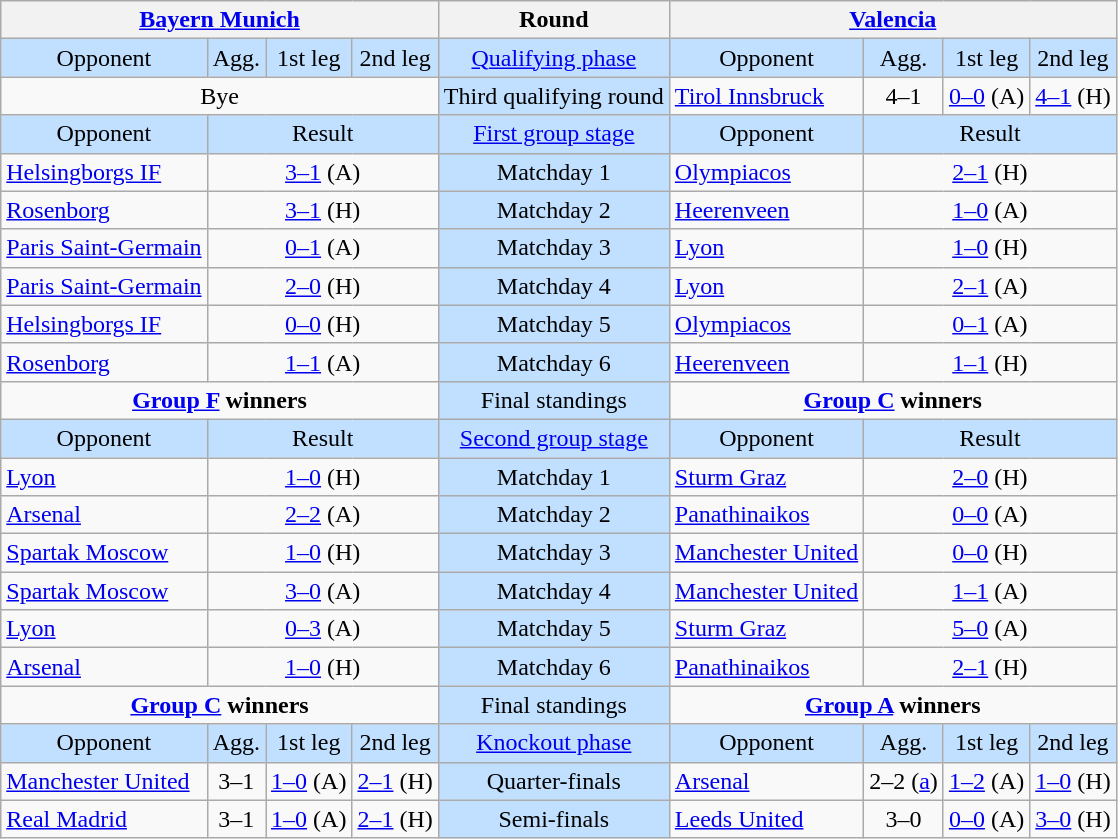<table class="wikitable" style="text-align:center">
<tr>
<th colspan=4> <a href='#'>Bayern Munich</a></th>
<th>Round</th>
<th colspan=4> <a href='#'>Valencia</a></th>
</tr>
<tr style="background:#c1e0ff">
<td>Opponent</td>
<td>Agg.</td>
<td>1st leg</td>
<td>2nd leg</td>
<td><a href='#'>Qualifying phase</a></td>
<td>Opponent</td>
<td>Agg.</td>
<td>1st leg</td>
<td>2nd leg</td>
</tr>
<tr>
<td colspan=4>Bye</td>
<td style="background:#c1e0ff">Third qualifying round</td>
<td align=left> <a href='#'>Tirol Innsbruck</a></td>
<td>4–1</td>
<td><a href='#'>0–0</a> (A)</td>
<td><a href='#'>4–1</a> (H)</td>
</tr>
<tr style="background:#c1e0ff">
<td>Opponent</td>
<td colspan=3>Result</td>
<td><a href='#'>First group stage</a></td>
<td>Opponent</td>
<td colspan=3>Result</td>
</tr>
<tr>
<td align=left> <a href='#'>Helsingborgs IF</a></td>
<td colspan=3><a href='#'>3–1</a> (A)</td>
<td style="background:#c1e0ff;">Matchday 1</td>
<td align=left> <a href='#'>Olympiacos</a></td>
<td colspan=3><a href='#'>2–1</a> (H)</td>
</tr>
<tr>
<td align=left> <a href='#'>Rosenborg</a></td>
<td colspan=3><a href='#'>3–1</a> (H)</td>
<td style="background:#c1e0ff;">Matchday 2</td>
<td align=left> <a href='#'>Heerenveen</a></td>
<td colspan=3><a href='#'>1–0</a> (A)</td>
</tr>
<tr>
<td align=left> <a href='#'>Paris Saint-Germain</a></td>
<td colspan=3><a href='#'>0–1</a> (A)</td>
<td style="background:#c1e0ff;">Matchday 3</td>
<td align=left> <a href='#'>Lyon</a></td>
<td colspan=3><a href='#'>1–0</a> (H)</td>
</tr>
<tr>
<td align=left> <a href='#'>Paris Saint-Germain</a></td>
<td colspan=3><a href='#'>2–0</a> (H)</td>
<td style="background:#c1e0ff;">Matchday 4</td>
<td align=left> <a href='#'>Lyon</a></td>
<td colspan=3><a href='#'>2–1</a> (A)</td>
</tr>
<tr>
<td align=left> <a href='#'>Helsingborgs IF</a></td>
<td colspan=3><a href='#'>0–0</a> (H)</td>
<td style="background:#c1e0ff;">Matchday 5</td>
<td align=left> <a href='#'>Olympiacos</a></td>
<td colspan=3><a href='#'>0–1</a> (A)</td>
</tr>
<tr>
<td align=left> <a href='#'>Rosenborg</a></td>
<td colspan=3><a href='#'>1–1</a> (A)</td>
<td style="background:#c1e0ff;">Matchday 6</td>
<td align=left> <a href='#'>Heerenveen</a></td>
<td colspan=3><a href='#'>1–1</a> (H)</td>
</tr>
<tr>
<td colspan="4" style="text-align:center; vertical-align:top;"><strong><a href='#'>Group F</a> winners</strong><br></td>
<td style="background:#c1e0ff;">Final standings</td>
<td colspan="4" style="text-align:center; vertical-align:top;"><strong><a href='#'>Group C</a> winners</strong><br></td>
</tr>
<tr style="background:#c1e0ff;">
<td>Opponent</td>
<td colspan=3>Result</td>
<td><a href='#'>Second group stage</a></td>
<td>Opponent</td>
<td colspan=3>Result</td>
</tr>
<tr>
<td align=left> <a href='#'>Lyon</a></td>
<td colspan=3><a href='#'>1–0</a> (H)</td>
<td style="background:#c1e0ff;">Matchday 1</td>
<td align=left> <a href='#'>Sturm Graz</a></td>
<td colspan=3><a href='#'>2–0</a> (H)</td>
</tr>
<tr>
<td align=left> <a href='#'>Arsenal</a></td>
<td colspan=3><a href='#'>2–2</a> (A)</td>
<td style="background:#c1e0ff;">Matchday 2</td>
<td align=left> <a href='#'>Panathinaikos</a></td>
<td colspan=3><a href='#'>0–0</a> (A)</td>
</tr>
<tr>
<td align=left> <a href='#'>Spartak Moscow</a></td>
<td colspan=3><a href='#'>1–0</a> (H)</td>
<td style="background:#c1e0ff;">Matchday 3</td>
<td align=left> <a href='#'>Manchester United</a></td>
<td colspan=3><a href='#'>0–0</a> (H)</td>
</tr>
<tr>
<td align=left> <a href='#'>Spartak Moscow</a></td>
<td colspan=3><a href='#'>3–0</a> (A)</td>
<td style="background:#c1e0ff;">Matchday 4</td>
<td align=left> <a href='#'>Manchester United</a></td>
<td colspan=3><a href='#'>1–1</a> (A)</td>
</tr>
<tr>
<td align=left> <a href='#'>Lyon</a></td>
<td colspan=3><a href='#'>0–3</a> (A)</td>
<td style="background:#c1e0ff;">Matchday 5</td>
<td align=left> <a href='#'>Sturm Graz</a></td>
<td colspan=3><a href='#'>5–0</a> (A)</td>
</tr>
<tr>
<td align=left> <a href='#'>Arsenal</a></td>
<td colspan=3><a href='#'>1–0</a> (H)</td>
<td style="background:#c1e0ff;">Matchday 6</td>
<td align=left> <a href='#'>Panathinaikos</a></td>
<td colspan=3><a href='#'>2–1</a> (H)</td>
</tr>
<tr>
<td colspan="4" style="text-align:center; vertical-align:top;"><strong><a href='#'>Group C</a> winners</strong><br></td>
<td style="background:#c1e0ff;">Final standings</td>
<td colspan="4" style="text-align:center; vertical-align:top;"><strong><a href='#'>Group A</a> winners</strong><br></td>
</tr>
<tr style="background:#c1e0ff;">
<td>Opponent</td>
<td>Agg.</td>
<td>1st leg</td>
<td>2nd leg</td>
<td><a href='#'>Knockout phase</a></td>
<td>Opponent</td>
<td>Agg.</td>
<td>1st leg</td>
<td>2nd leg</td>
</tr>
<tr>
<td align=left> <a href='#'>Manchester United</a></td>
<td>3–1</td>
<td><a href='#'>1–0</a> (A)</td>
<td><a href='#'>2–1</a> (H)</td>
<td style="background:#c1e0ff;">Quarter-finals</td>
<td align=left> <a href='#'>Arsenal</a></td>
<td>2–2 (<a href='#'>a</a>)</td>
<td><a href='#'>1–2</a> (A)</td>
<td><a href='#'>1–0</a> (H)</td>
</tr>
<tr>
<td align=left> <a href='#'>Real Madrid</a></td>
<td>3–1</td>
<td><a href='#'>1–0</a> (A)</td>
<td><a href='#'>2–1</a> (H)</td>
<td style="background:#c1e0ff;">Semi-finals</td>
<td align=left> <a href='#'>Leeds United</a></td>
<td>3–0</td>
<td><a href='#'>0–0</a> (A)</td>
<td><a href='#'>3–0</a> (H)</td>
</tr>
</table>
